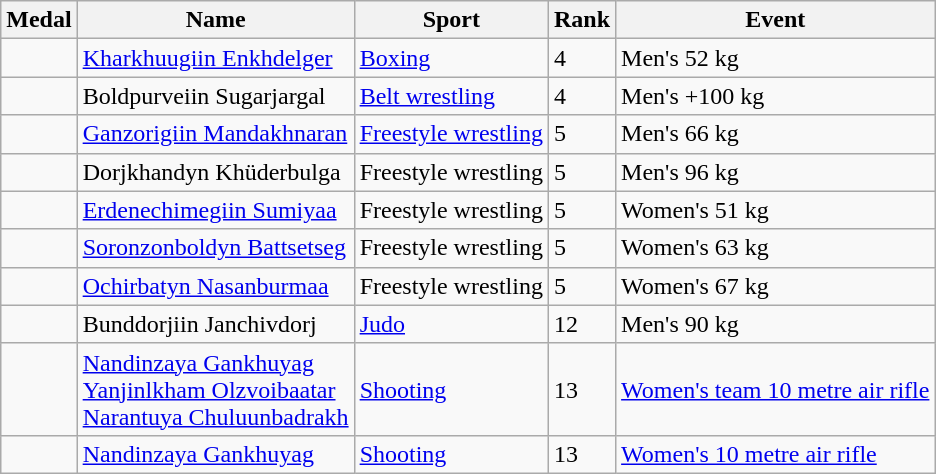<table class="wikitable">
<tr>
<th>Medal</th>
<th>Name</th>
<th>Sport</th>
<th>Rank</th>
<th>Event</th>
</tr>
<tr>
<td></td>
<td><a href='#'>Kharkhuugiin Enkhdelger</a></td>
<td><a href='#'>Boxing</a></td>
<td>4</td>
<td>Men's 52 kg</td>
</tr>
<tr>
<td></td>
<td>Boldpurveiin Sugarjargal</td>
<td><a href='#'>Belt wrestling</a></td>
<td>4</td>
<td>Men's +100 kg</td>
</tr>
<tr>
<td></td>
<td><a href='#'>Ganzorigiin Mandakhnaran</a></td>
<td><a href='#'>Freestyle wrestling</a></td>
<td>5</td>
<td>Men's 66 kg</td>
</tr>
<tr>
<td></td>
<td>Dorjkhandyn Khüderbulga</td>
<td>Freestyle wrestling</td>
<td>5</td>
<td>Men's 96 kg</td>
</tr>
<tr>
<td></td>
<td><a href='#'>Erdenechimegiin Sumiyaa</a></td>
<td>Freestyle wrestling</td>
<td>5</td>
<td>Women's 51 kg</td>
</tr>
<tr>
<td></td>
<td><a href='#'>Soronzonboldyn Battsetseg</a></td>
<td>Freestyle wrestling</td>
<td>5</td>
<td>Women's 63 kg</td>
</tr>
<tr>
<td></td>
<td><a href='#'>Ochirbatyn Nasanburmaa</a></td>
<td>Freestyle wrestling</td>
<td>5</td>
<td>Women's 67 kg</td>
</tr>
<tr>
<td></td>
<td>Bunddorjiin Janchivdorj</td>
<td><a href='#'>Judo</a></td>
<td>12</td>
<td>Men's 90 kg</td>
</tr>
<tr>
<td></td>
<td><a href='#'>Nandinzaya Gankhuyag</a><br><a href='#'>Yanjinlkham Olzvoibaatar</a><br><a href='#'>Narantuya Chuluunbadrakh</a></td>
<td><a href='#'>Shooting</a></td>
<td>13</td>
<td><a href='#'>Women's team 10 metre air rifle</a></td>
</tr>
<tr>
<td></td>
<td><a href='#'>Nandinzaya Gankhuyag</a></td>
<td><a href='#'>Shooting</a></td>
<td>13</td>
<td><a href='#'>Women's 10 metre air rifle</a></td>
</tr>
</table>
